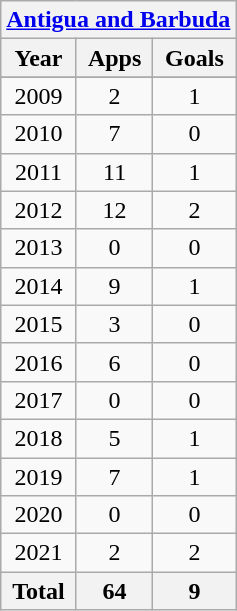<table class="wikitable" style="text-align:center">
<tr>
<th colspan=3><a href='#'>Antigua and Barbuda</a></th>
</tr>
<tr>
<th>Year</th>
<th>Apps</th>
<th>Goals</th>
</tr>
<tr>
</tr>
<tr>
<td>2009</td>
<td>2</td>
<td>1</td>
</tr>
<tr>
<td>2010</td>
<td>7</td>
<td>0</td>
</tr>
<tr>
<td>2011</td>
<td>11</td>
<td>1</td>
</tr>
<tr>
<td>2012</td>
<td>12</td>
<td>2</td>
</tr>
<tr>
<td>2013</td>
<td>0</td>
<td>0</td>
</tr>
<tr>
<td>2014</td>
<td>9</td>
<td>1</td>
</tr>
<tr>
<td>2015</td>
<td>3</td>
<td>0</td>
</tr>
<tr>
<td>2016</td>
<td>6</td>
<td>0</td>
</tr>
<tr>
<td>2017</td>
<td>0</td>
<td>0</td>
</tr>
<tr>
<td>2018</td>
<td>5</td>
<td>1</td>
</tr>
<tr>
<td>2019</td>
<td>7</td>
<td>1</td>
</tr>
<tr>
<td>2020</td>
<td>0</td>
<td>0</td>
</tr>
<tr>
<td>2021</td>
<td>2</td>
<td>2</td>
</tr>
<tr>
<th>Total</th>
<th>64</th>
<th>9</th>
</tr>
</table>
